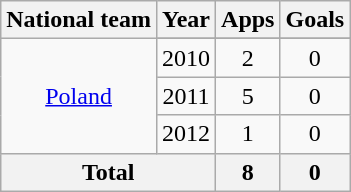<table class="wikitable" style="text-align:center">
<tr>
<th>National team</th>
<th>Year</th>
<th>Apps</th>
<th>Goals</th>
</tr>
<tr>
<td rowspan=4><a href='#'>Poland</a></td>
</tr>
<tr>
<td>2010</td>
<td>2</td>
<td>0</td>
</tr>
<tr>
<td>2011</td>
<td>5</td>
<td>0</td>
</tr>
<tr>
<td>2012</td>
<td>1</td>
<td>0</td>
</tr>
<tr>
<th colspan="2">Total</th>
<th>8</th>
<th>0</th>
</tr>
</table>
